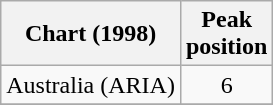<table class="wikitable sortable">
<tr>
<th>Chart (1998)</th>
<th>Peak<br>position</th>
</tr>
<tr>
<td>Australia (ARIA)</td>
<td align="center">6</td>
</tr>
<tr>
</tr>
</table>
